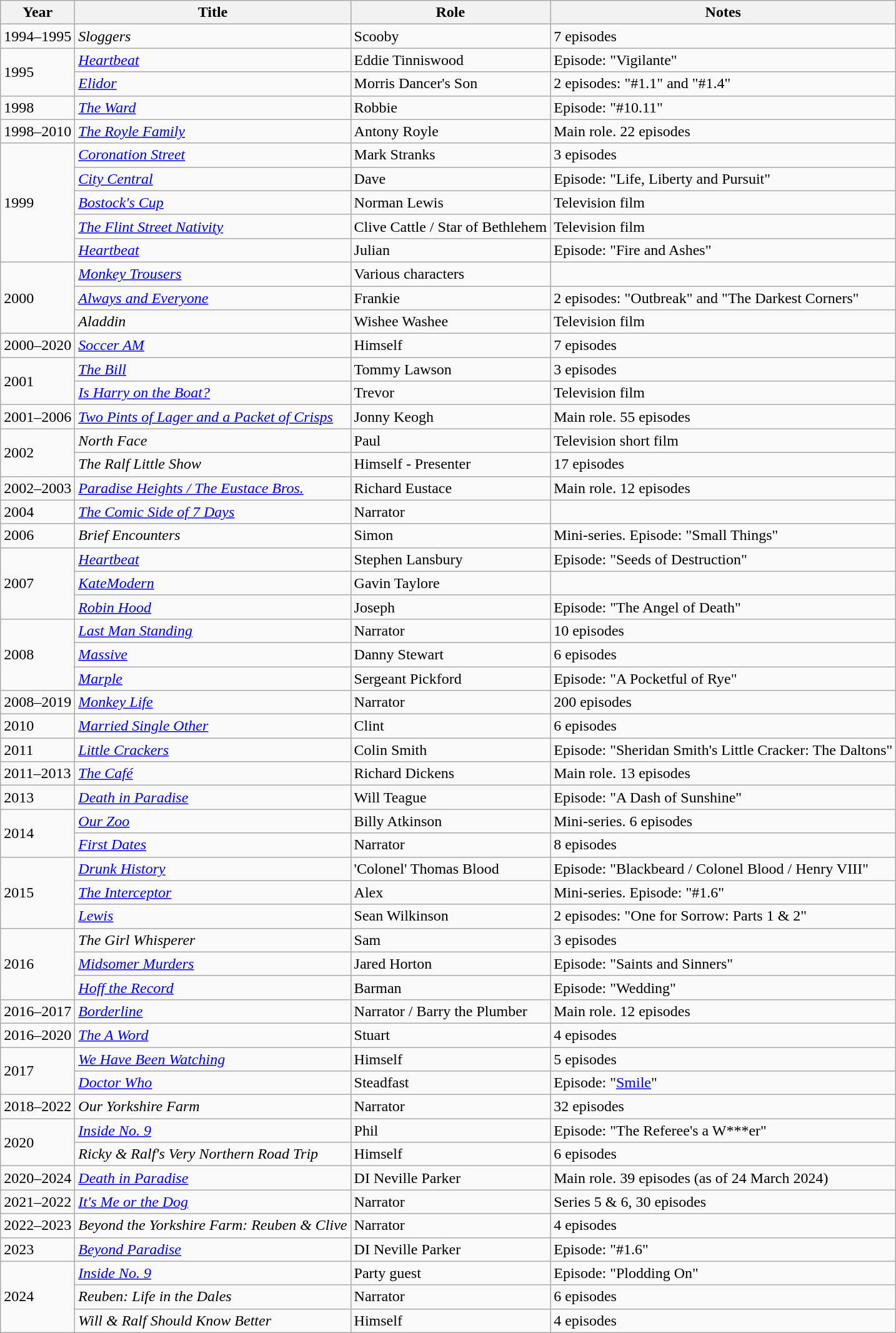<table class="wikitable sortable">
<tr>
<th>Year</th>
<th>Title</th>
<th>Role</th>
<th>Notes</th>
</tr>
<tr>
<td>1994–1995</td>
<td><em>Sloggers</em></td>
<td>Scooby</td>
<td>7 episodes</td>
</tr>
<tr>
<td rowspan="2">1995</td>
<td><em><a href='#'>Heartbeat</a></em></td>
<td>Eddie Tinniswood</td>
<td>Episode: "Vigilante"</td>
</tr>
<tr>
<td><em><a href='#'>Elidor</a></em></td>
<td>Morris Dancer's Son</td>
<td>2 episodes: "#1.1" and "#1.4"</td>
</tr>
<tr>
<td>1998</td>
<td><em><a href='#'>The Ward</a></em></td>
<td>Robbie</td>
<td>Episode: "#10.11"</td>
</tr>
<tr>
<td>1998–2010</td>
<td><em><a href='#'>The Royle Family</a></em></td>
<td>Antony Royle</td>
<td>Main role. 22 episodes</td>
</tr>
<tr>
<td rowspan="5">1999</td>
<td><em><a href='#'>Coronation Street</a></em></td>
<td>Mark Stranks</td>
<td>3 episodes</td>
</tr>
<tr>
<td><em><a href='#'>City Central</a></em></td>
<td>Dave</td>
<td>Episode: "Life, Liberty and Pursuit"</td>
</tr>
<tr>
<td><em><a href='#'>Bostock's Cup</a></em></td>
<td>Norman Lewis</td>
<td>Television film</td>
</tr>
<tr>
<td><em><a href='#'>The Flint Street Nativity</a></em></td>
<td>Clive Cattle / Star of Bethlehem</td>
<td>Television film</td>
</tr>
<tr>
<td><em><a href='#'>Heartbeat</a></em></td>
<td>Julian</td>
<td>Episode: "Fire and Ashes"</td>
</tr>
<tr>
<td rowspan="3">2000</td>
<td><em><a href='#'>Monkey Trousers</a></em></td>
<td>Various characters</td>
<td></td>
</tr>
<tr>
<td><em><a href='#'>Always and Everyone</a></em></td>
<td>Frankie</td>
<td>2 episodes: "Outbreak" and "The Darkest Corners"</td>
</tr>
<tr>
<td><em>Aladdin</em></td>
<td>Wishee Washee</td>
<td>Television film</td>
</tr>
<tr>
<td>2000–2020</td>
<td><em><a href='#'>Soccer AM</a></em></td>
<td>Himself</td>
<td>7 episodes</td>
</tr>
<tr>
<td rowspan="2">2001</td>
<td><em><a href='#'>The Bill</a></em></td>
<td>Tommy Lawson</td>
<td>3 episodes</td>
</tr>
<tr>
<td><em><a href='#'>Is Harry on the Boat?</a></em></td>
<td>Trevor</td>
<td>Television film</td>
</tr>
<tr>
<td>2001–2006</td>
<td><em><a href='#'>Two Pints of Lager and a Packet of Crisps</a></em></td>
<td>Jonny Keogh</td>
<td>Main role. 55 episodes</td>
</tr>
<tr>
<td rowspan="2">2002</td>
<td><em>North Face</em></td>
<td>Paul</td>
<td>Television short film</td>
</tr>
<tr>
<td><em>The Ralf Little Show</em></td>
<td>Himself - Presenter</td>
<td>17 episodes</td>
</tr>
<tr>
<td>2002–2003</td>
<td><em><a href='#'>Paradise Heights / The Eustace Bros.</a></em></td>
<td>Richard Eustace</td>
<td>Main role. 12 episodes</td>
</tr>
<tr>
<td>2004</td>
<td><em><a href='#'>The Comic Side of 7 Days</a></em></td>
<td>Narrator</td>
<td></td>
</tr>
<tr>
<td>2006</td>
<td><em>Brief Encounters</em></td>
<td>Simon</td>
<td>Mini-series. Episode: "Small Things"</td>
</tr>
<tr>
<td rowspan="3">2007</td>
<td><em><a href='#'>Heartbeat</a></em></td>
<td>Stephen Lansbury</td>
<td>Episode: "Seeds of Destruction"</td>
</tr>
<tr>
<td><em><a href='#'>KateModern</a></em></td>
<td>Gavin Taylore</td>
<td></td>
</tr>
<tr>
<td><em><a href='#'>Robin Hood</a></em></td>
<td>Joseph</td>
<td>Episode: "The Angel of Death"</td>
</tr>
<tr>
<td rowspan="3">2008</td>
<td><em><a href='#'>Last Man Standing</a></em></td>
<td>Narrator</td>
<td>10 episodes</td>
</tr>
<tr>
<td><em><a href='#'>Massive</a></em></td>
<td>Danny Stewart</td>
<td>6 episodes</td>
</tr>
<tr>
<td><em><a href='#'>Marple</a></em></td>
<td>Sergeant Pickford</td>
<td>Episode: "A Pocketful of Rye"</td>
</tr>
<tr>
<td>2008–2019</td>
<td><em><a href='#'>Monkey Life</a></em></td>
<td>Narrator</td>
<td>200 episodes</td>
</tr>
<tr>
<td>2010</td>
<td><em><a href='#'>Married Single Other</a></em></td>
<td>Clint</td>
<td>6 episodes</td>
</tr>
<tr>
<td>2011</td>
<td><em><a href='#'>Little Crackers</a></em></td>
<td>Colin Smith</td>
<td>Episode: "Sheridan Smith's Little Cracker: The Daltons"</td>
</tr>
<tr>
<td>2011–2013</td>
<td><em><a href='#'>The Café</a></em></td>
<td>Richard Dickens</td>
<td>Main role. 13 episodes</td>
</tr>
<tr>
<td>2013</td>
<td><em><a href='#'>Death in Paradise</a></em></td>
<td>Will Teague</td>
<td>Episode: "A Dash of Sunshine"</td>
</tr>
<tr>
<td rowspan="2">2014</td>
<td><em><a href='#'>Our Zoo</a></em></td>
<td>Billy Atkinson</td>
<td>Mini-series. 6 episodes</td>
</tr>
<tr>
<td><em><a href='#'>First Dates</a></em></td>
<td>Narrator</td>
<td>8 episodes</td>
</tr>
<tr>
<td rowspan="3">2015</td>
<td><em><a href='#'>Drunk History</a></em></td>
<td>'Colonel' Thomas Blood</td>
<td>Episode: "Blackbeard / Colonel Blood / Henry VIII"</td>
</tr>
<tr>
<td><em><a href='#'>The Interceptor</a></em></td>
<td>Alex</td>
<td>Mini-series. Episode: "#1.6"</td>
</tr>
<tr>
<td><em><a href='#'>Lewis</a></em></td>
<td>Sean Wilkinson</td>
<td>2 episodes: "One for Sorrow: Parts 1 & 2"</td>
</tr>
<tr>
<td rowspan="3">2016</td>
<td><em>The Girl Whisperer</em></td>
<td>Sam</td>
<td>3 episodes</td>
</tr>
<tr>
<td><em><a href='#'>Midsomer Murders</a></em></td>
<td>Jared Horton</td>
<td>Episode: "Saints and Sinners"</td>
</tr>
<tr>
<td><em><a href='#'>Hoff the Record</a></em></td>
<td>Barman</td>
<td>Episode: "Wedding"</td>
</tr>
<tr>
<td>2016–2017</td>
<td><em><a href='#'>Borderline</a></em></td>
<td>Narrator / Barry the Plumber</td>
<td>Main role. 12 episodes</td>
</tr>
<tr>
<td>2016–2020</td>
<td><em><a href='#'>The A Word</a></em></td>
<td>Stuart</td>
<td>4 episodes</td>
</tr>
<tr>
<td rowspan="2">2017</td>
<td><em><a href='#'>We Have Been Watching</a></em></td>
<td>Himself</td>
<td>5 episodes</td>
</tr>
<tr>
<td><em><a href='#'>Doctor Who</a></em></td>
<td>Steadfast</td>
<td>Episode: "<a href='#'>Smile</a>"</td>
</tr>
<tr>
<td>2018–2022</td>
<td><em>Our Yorkshire Farm</em></td>
<td>Narrator</td>
<td>32 episodes</td>
</tr>
<tr>
<td rowspan="2">2020</td>
<td><em><a href='#'>Inside No. 9</a></em></td>
<td>Phil</td>
<td>Episode: "The Referee's a W***er"</td>
</tr>
<tr>
<td><em>Ricky & Ralf's Very Northern Road Trip</em></td>
<td>Himself</td>
<td>6 episodes</td>
</tr>
<tr>
<td>2020–2024</td>
<td><em><a href='#'>Death in Paradise</a></em></td>
<td>DI Neville Parker</td>
<td>Main role. 39 episodes (as of 24 March 2024)</td>
</tr>
<tr>
<td>2021–2022</td>
<td><em><a href='#'>It's Me or the Dog</a></em></td>
<td>Narrator</td>
<td>Series 5 & 6, 30 episodes</td>
</tr>
<tr>
<td>2022–2023</td>
<td><em>Beyond the Yorkshire Farm: Reuben & Clive</em></td>
<td>Narrator</td>
<td>4 episodes</td>
</tr>
<tr>
<td>2023</td>
<td><em><a href='#'>Beyond Paradise</a></em></td>
<td>DI Neville Parker</td>
<td>Episode: "#1.6"</td>
</tr>
<tr>
<td rowspan="3">2024</td>
<td><em><a href='#'>Inside No. 9</a></em></td>
<td>Party guest</td>
<td>Episode: "Plodding On"</td>
</tr>
<tr>
<td><em>Reuben: Life in the Dales</em></td>
<td>Narrator</td>
<td>6 episodes</td>
</tr>
<tr>
<td><em>Will & Ralf Should Know Better</em></td>
<td>Himself</td>
<td>4 episodes</td>
</tr>
</table>
